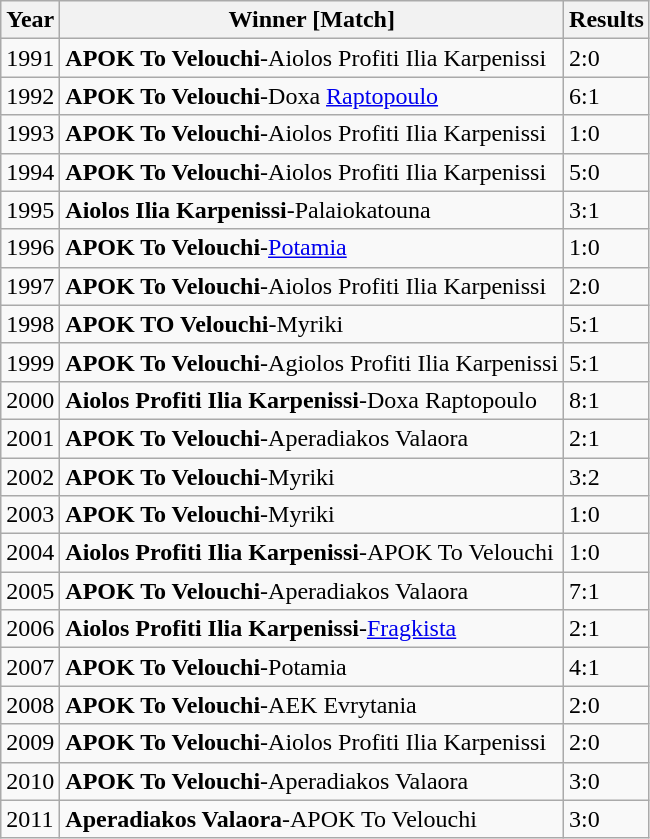<table class=wikitable>
<tr>
<th>Year</th>
<th>Winner [Match]</th>
<th>Results</th>
</tr>
<tr>
<td>1991</td>
<td><strong>APOK To Velouchi</strong>-Aiolos Profiti Ilia Karpenissi</td>
<td>2:0</td>
</tr>
<tr>
<td>1992</td>
<td><strong>APOK To Velouchi</strong>-Doxa <a href='#'>Raptopoulo</a></td>
<td>6:1</td>
</tr>
<tr>
<td>1993</td>
<td><strong>APOK To Velouchi</strong>-Aiolos Profiti Ilia Karpenissi</td>
<td>1:0</td>
</tr>
<tr>
<td>1994</td>
<td><strong>APOK To Velouchi</strong>-Aiolos Profiti Ilia Karpenissi</td>
<td>5:0</td>
</tr>
<tr>
<td>1995</td>
<td><strong>Aiolos Ilia Karpenissi</strong>-Palaiokatouna</td>
<td>3:1</td>
</tr>
<tr>
<td>1996</td>
<td><strong>APOK To Velouchi</strong>-<a href='#'>Potamia</a></td>
<td>1:0</td>
</tr>
<tr>
<td>1997</td>
<td><strong>APOK To Velouchi</strong>-Aiolos Profiti Ilia Karpenissi</td>
<td>2:0</td>
</tr>
<tr>
<td>1998</td>
<td><strong>APOK TO Velouchi</strong>-Myriki</td>
<td>5:1</td>
</tr>
<tr>
<td>1999</td>
<td><strong>APOK To Velouchi</strong>-Agiolos Profiti Ilia Karpenissi</td>
<td>5:1</td>
</tr>
<tr>
<td>2000</td>
<td><strong>Aiolos Profiti Ilia Karpenissi</strong>-Doxa Raptopoulo</td>
<td>8:1</td>
</tr>
<tr>
<td>2001</td>
<td><strong>APOK To Velouchi</strong>-Aperadiakos Valaora</td>
<td>2:1</td>
</tr>
<tr>
<td>2002</td>
<td><strong>APOK To Velouchi</strong>-Myriki</td>
<td>3:2</td>
</tr>
<tr>
<td>2003</td>
<td><strong>APOK To Velouchi</strong>-Myriki</td>
<td>1:0</td>
</tr>
<tr>
<td>2004</td>
<td><strong>Aiolos Profiti Ilia Karpenissi</strong>-APOK To Velouchi</td>
<td>1:0</td>
</tr>
<tr>
<td>2005</td>
<td><strong>APOK To Velouchi</strong>-Aperadiakos Valaora</td>
<td>7:1</td>
</tr>
<tr>
<td>2006</td>
<td><strong>Aiolos Profiti Ilia Karpenissi</strong>-<a href='#'>Fragkista</a></td>
<td>2:1</td>
</tr>
<tr>
<td>2007</td>
<td><strong>APOK To Velouchi</strong>-Potamia</td>
<td>4:1</td>
</tr>
<tr>
<td>2008</td>
<td><strong>APOK To Velouchi</strong>-AEK Evrytania</td>
<td>2:0</td>
</tr>
<tr>
<td>2009</td>
<td><strong>APOK To Velouchi</strong>-Aiolos Profiti Ilia Karpenissi</td>
<td>2:0</td>
</tr>
<tr>
<td>2010</td>
<td><strong>APOK To Velouchi</strong>-Aperadiakos Valaora</td>
<td>3:0</td>
</tr>
<tr>
<td>2011</td>
<td><strong>Aperadiakos Valaora</strong>-APOK To Velouchi</td>
<td>3:0</td>
</tr>
</table>
